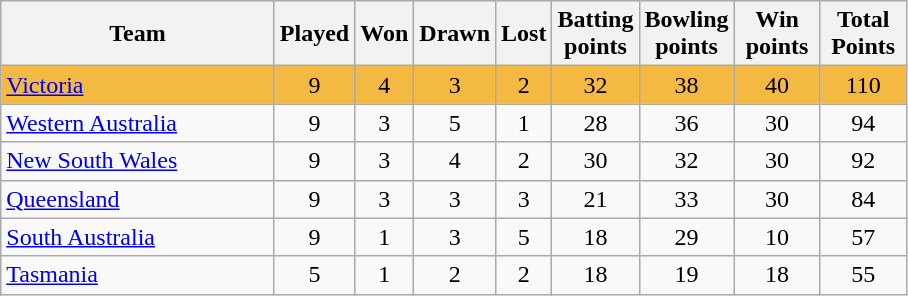<table class="wikitable" style="text-align:center;">
<tr>
<th width=175>Team</th>
<th style="width:30px;" abbr="Played">Played</th>
<th style="width:30px;" abbr="Won">Won</th>
<th style="width:30px;" abbr="Drawn">Drawn</th>
<th style="width:30px;" abbr="Lost">Lost</th>
<th style="width:50px;" abbr="Ba Pts">Batting points</th>
<th style="width:50px;" abbr="Bo Pts">Bowling points</th>
<th style="width:50px;" abbr="Win Pts">Win points</th>
<th style="width:50px;" abbr="Points">Total Points</th>
</tr>
<tr style="background:#f4b942;">
<td style="text-align:left;"><a href='#'>Victoria</a></td>
<td>9</td>
<td>4</td>
<td>3</td>
<td>2</td>
<td>32</td>
<td>38</td>
<td>40</td>
<td>110</td>
</tr>
<tr>
<td style="text-align:left;"><a href='#'>Western Australia</a></td>
<td>9</td>
<td>3</td>
<td>5</td>
<td>1</td>
<td>28</td>
<td>36</td>
<td>30</td>
<td>94</td>
</tr>
<tr>
<td style="text-align:left;"><a href='#'>New South Wales</a></td>
<td>9</td>
<td>3</td>
<td>4</td>
<td>2</td>
<td>30</td>
<td>32</td>
<td>30</td>
<td>92</td>
</tr>
<tr>
<td style="text-align:left;"><a href='#'>Queensland</a></td>
<td>9</td>
<td>3</td>
<td>3</td>
<td>3</td>
<td>21</td>
<td>33</td>
<td>30</td>
<td>84</td>
</tr>
<tr>
<td style="text-align:left;"><a href='#'>South Australia</a></td>
<td>9</td>
<td>1</td>
<td>3</td>
<td>5</td>
<td>18</td>
<td>29</td>
<td>10</td>
<td>57</td>
</tr>
<tr>
<td style="text-align:left;"><a href='#'>Tasmania</a></td>
<td>5</td>
<td>1</td>
<td>2</td>
<td>2</td>
<td>18</td>
<td>19</td>
<td>18</td>
<td>55</td>
</tr>
</table>
